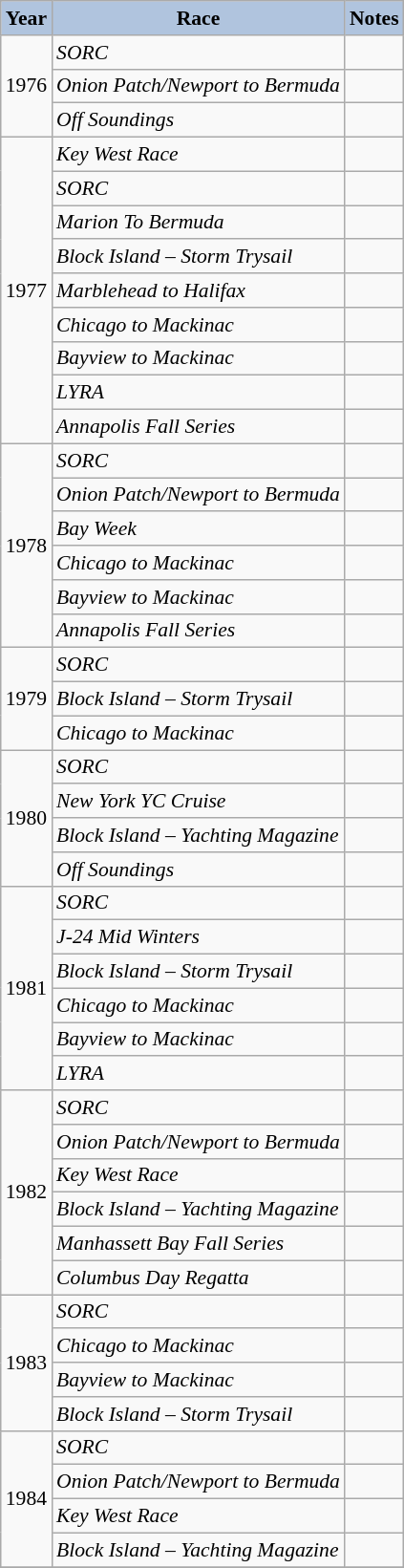<table class="wikitable" style="font-size:90%;">
<tr>
<th style="background:#B0C4DE;">Year</th>
<th style="background:#B0C4DE;">Race</th>
<th style="background:#B0C4DE;">Notes</th>
</tr>
<tr>
<td rowspan="3">1976</td>
<td><em>SORC</em></td>
<td></td>
</tr>
<tr>
<td><em>Onion Patch/Newport to Bermuda</em></td>
<td></td>
</tr>
<tr>
<td><em>Off Soundings</em></td>
<td></td>
</tr>
<tr>
<td rowspan="9">1977</td>
<td><em>Key West Race</em></td>
<td></td>
</tr>
<tr>
<td><em>SORC</em></td>
<td></td>
</tr>
<tr>
<td><em>Marion To Bermuda</em></td>
<td></td>
</tr>
<tr>
<td><em>Block Island – Storm Trysail</em></td>
<td></td>
</tr>
<tr>
<td><em>Marblehead to Halifax</em></td>
<td></td>
</tr>
<tr>
<td><em>Chicago to Mackinac</em></td>
<td></td>
</tr>
<tr>
<td><em>Bayview to Mackinac</em></td>
<td></td>
</tr>
<tr>
<td><em>LYRA</em></td>
<td></td>
</tr>
<tr>
<td><em>Annapolis Fall Series</em></td>
<td></td>
</tr>
<tr>
<td rowspan="6">1978</td>
<td><em>SORC</em></td>
<td></td>
</tr>
<tr>
<td><em>Onion Patch/Newport to Bermuda</em></td>
<td></td>
</tr>
<tr>
<td><em>Bay Week</em></td>
<td></td>
</tr>
<tr>
<td><em>Chicago to Mackinac</em></td>
<td></td>
</tr>
<tr>
<td><em>Bayview to Mackinac</em></td>
<td></td>
</tr>
<tr>
<td><em>Annapolis Fall Series</em></td>
<td></td>
</tr>
<tr>
<td rowspan="3">1979</td>
<td><em>SORC</em></td>
<td></td>
</tr>
<tr>
<td><em>Block Island – Storm Trysail</em></td>
<td></td>
</tr>
<tr>
<td><em>Chicago to Mackinac</em></td>
<td></td>
</tr>
<tr>
<td rowspan="4">1980</td>
<td><em>SORC</em></td>
<td></td>
</tr>
<tr>
<td><em>New York YC Cruise</em></td>
<td></td>
</tr>
<tr>
<td><em>Block Island – Yachting Magazine</em></td>
<td></td>
</tr>
<tr>
<td><em>Off Soundings</em></td>
<td></td>
</tr>
<tr>
<td rowspan="6">1981</td>
<td><em>SORC</em></td>
<td></td>
</tr>
<tr>
<td><em>J-24 Mid Winters</em></td>
<td></td>
</tr>
<tr>
<td><em>Block Island – Storm Trysail</em></td>
<td></td>
</tr>
<tr>
<td><em>Chicago to Mackinac</em></td>
<td></td>
</tr>
<tr>
<td><em>Bayview to Mackinac</em></td>
<td></td>
</tr>
<tr>
<td><em>LYRA</em></td>
<td></td>
</tr>
<tr>
<td rowspan="6">1982</td>
<td><em>SORC</em></td>
<td></td>
</tr>
<tr>
<td><em>Onion Patch/Newport to Bermuda</em></td>
<td></td>
</tr>
<tr>
<td><em>Key West Race</em></td>
<td></td>
</tr>
<tr>
<td><em>Block Island – Yachting Magazine</em></td>
<td></td>
</tr>
<tr>
<td><em>Manhassett Bay Fall Series</em></td>
<td></td>
</tr>
<tr>
<td><em>Columbus Day Regatta</em></td>
<td></td>
</tr>
<tr>
<td rowspan="4">1983</td>
<td><em>SORC</em></td>
<td></td>
</tr>
<tr>
<td><em>Chicago to Mackinac</em></td>
<td></td>
</tr>
<tr>
<td><em>Bayview to Mackinac</em></td>
<td></td>
</tr>
<tr>
<td><em>Block Island – Storm Trysail</em></td>
<td></td>
</tr>
<tr>
<td rowspan="4">1984</td>
<td><em>SORC</em></td>
<td></td>
</tr>
<tr>
<td><em>Onion Patch/Newport to Bermuda</em></td>
<td></td>
</tr>
<tr>
<td><em>Key West Race</em></td>
<td></td>
</tr>
<tr>
<td><em>Block Island – Yachting Magazine</em></td>
<td></td>
</tr>
<tr>
</tr>
</table>
